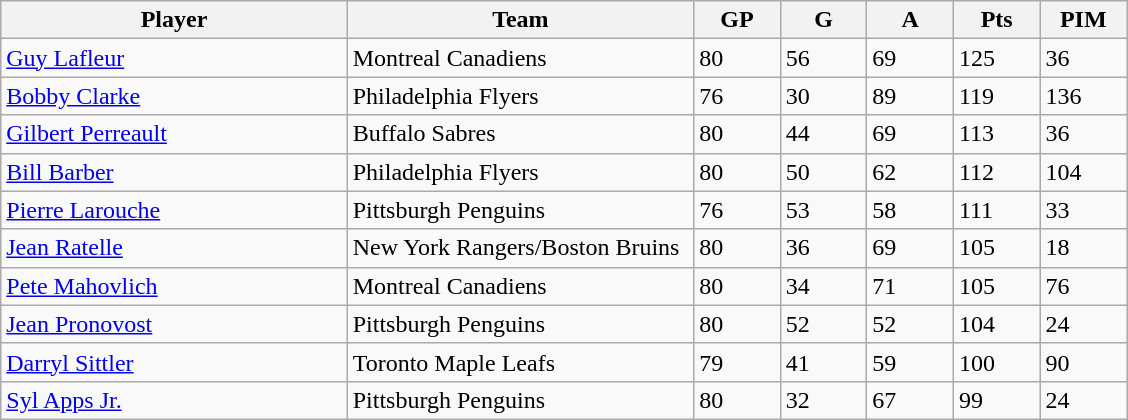<table class="wikitable">
<tr>
<th bgcolor="#DDDDFF" width="30%">Player</th>
<th bgcolor="#DDDDFF" width="30%">Team</th>
<th bgcolor="#DDDDFF" width="7.5%">GP</th>
<th bgcolor="#DDDDFF" width="7.5%">G</th>
<th bgcolor="#DDDDFF" width="7.5%">A</th>
<th bgcolor="#DDDDFF" width="7.5%">Pts</th>
<th bgcolor="#DDDDFF" width="7.5%">PIM</th>
</tr>
<tr>
<td><a href='#'>Guy Lafleur</a></td>
<td>Montreal Canadiens</td>
<td>80</td>
<td>56</td>
<td>69</td>
<td>125</td>
<td>36</td>
</tr>
<tr>
<td><a href='#'>Bobby Clarke</a></td>
<td>Philadelphia Flyers</td>
<td>76</td>
<td>30</td>
<td>89</td>
<td>119</td>
<td>136</td>
</tr>
<tr>
<td><a href='#'>Gilbert Perreault</a></td>
<td>Buffalo Sabres</td>
<td>80</td>
<td>44</td>
<td>69</td>
<td>113</td>
<td>36</td>
</tr>
<tr>
<td><a href='#'>Bill Barber</a></td>
<td>Philadelphia Flyers</td>
<td>80</td>
<td>50</td>
<td>62</td>
<td>112</td>
<td>104</td>
</tr>
<tr>
<td><a href='#'>Pierre Larouche</a></td>
<td>Pittsburgh Penguins</td>
<td>76</td>
<td>53</td>
<td>58</td>
<td>111</td>
<td>33</td>
</tr>
<tr>
<td><a href='#'>Jean Ratelle</a></td>
<td>New York Rangers/Boston Bruins</td>
<td>80</td>
<td>36</td>
<td>69</td>
<td>105</td>
<td>18</td>
</tr>
<tr>
<td><a href='#'>Pete Mahovlich</a></td>
<td>Montreal Canadiens</td>
<td>80</td>
<td>34</td>
<td>71</td>
<td>105</td>
<td>76</td>
</tr>
<tr>
<td><a href='#'>Jean Pronovost</a></td>
<td>Pittsburgh Penguins</td>
<td>80</td>
<td>52</td>
<td>52</td>
<td>104</td>
<td>24</td>
</tr>
<tr>
<td><a href='#'>Darryl Sittler</a></td>
<td>Toronto Maple Leafs</td>
<td>79</td>
<td>41</td>
<td>59</td>
<td>100</td>
<td>90</td>
</tr>
<tr>
<td><a href='#'>Syl Apps Jr.</a></td>
<td>Pittsburgh Penguins</td>
<td>80</td>
<td>32</td>
<td>67</td>
<td>99</td>
<td>24</td>
</tr>
</table>
